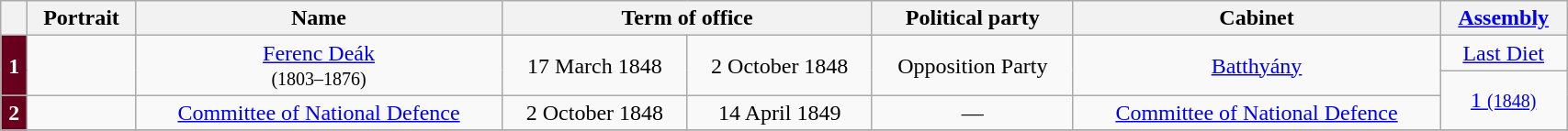<table class="wikitable" style="width:90%; text-align:center;">
<tr>
<th></th>
<th>Portrait</th>
<th>Name<br></th>
<th colspan=2>Term of office</th>
<th>Political party</th>
<th>Cabinet</th>
<th><a href='#'>Assembly</a><br></th>
</tr>
<tr>
<th rowspan="2" style="background-color:#68001D; color:white">1</th>
<td rowspan="2"></td>
<td rowspan="2"><a href='#'>Ferenc Deák</a><br><small>(1803–1876)</small></td>
<td rowspan="2">17 March 1848</td>
<td rowspan="2">2 October 1848</td>
<td rowspan="2">Opposition Party</td>
<td rowspan="2"><a href='#'>Batthyány</a></td>
<td><a href='#'>Last Diet</a></td>
</tr>
<tr>
<td rowspan="2"><a href='#'>1 <small>(1848)</small></a></td>
</tr>
<tr>
<th style="background-color:#68001D; color:white">2</th>
<td><br></td>
<td><a href='#'>Committee of National Defence</a></td>
<td>2 October 1848</td>
<td>14 April 1849</td>
<td>—</td>
<td><a href='#'>Committee of National Defence</a></td>
</tr>
<tr>
</tr>
</table>
